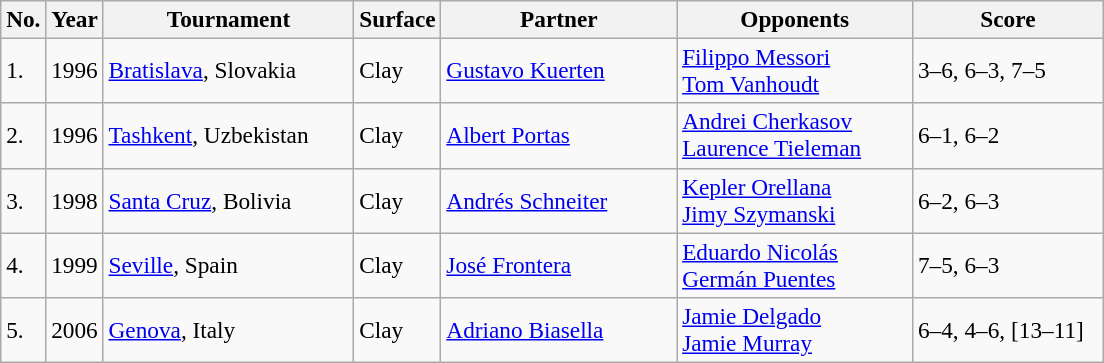<table class="sortable wikitable" style=font-size:97%>
<tr>
<th style="width:20px">No.</th>
<th style="width:30px">Year</th>
<th style="width:160px">Tournament</th>
<th style="width:50px">Surface</th>
<th style="width:150px">Partner</th>
<th style="width:150px">Opponents</th>
<th style="width:120px" class="unsortable">Score</th>
</tr>
<tr>
<td>1.</td>
<td>1996</td>
<td><a href='#'>Bratislava</a>, Slovakia</td>
<td>Clay</td>
<td> <a href='#'>Gustavo Kuerten</a></td>
<td> <a href='#'>Filippo Messori</a><br> <a href='#'>Tom Vanhoudt</a></td>
<td>3–6, 6–3, 7–5</td>
</tr>
<tr>
<td>2.</td>
<td>1996</td>
<td><a href='#'>Tashkent</a>, Uzbekistan</td>
<td>Clay</td>
<td> <a href='#'>Albert Portas</a></td>
<td> <a href='#'>Andrei Cherkasov</a><br> <a href='#'>Laurence Tieleman</a></td>
<td>6–1, 6–2</td>
</tr>
<tr>
<td>3.</td>
<td>1998</td>
<td><a href='#'>Santa Cruz</a>, Bolivia</td>
<td>Clay</td>
<td> <a href='#'>Andrés Schneiter</a></td>
<td> <a href='#'>Kepler Orellana</a><br> <a href='#'>Jimy Szymanski</a></td>
<td>6–2, 6–3</td>
</tr>
<tr>
<td>4.</td>
<td>1999</td>
<td><a href='#'>Seville</a>, Spain</td>
<td>Clay</td>
<td> <a href='#'>José Frontera</a></td>
<td> <a href='#'>Eduardo Nicolás</a><br> <a href='#'>Germán Puentes</a></td>
<td>7–5, 6–3</td>
</tr>
<tr>
<td>5.</td>
<td>2006</td>
<td><a href='#'>Genova</a>, Italy</td>
<td>Clay</td>
<td> <a href='#'>Adriano Biasella</a></td>
<td> <a href='#'>Jamie Delgado</a><br> <a href='#'>Jamie Murray</a></td>
<td>6–4, 4–6, [13–11]</td>
</tr>
</table>
